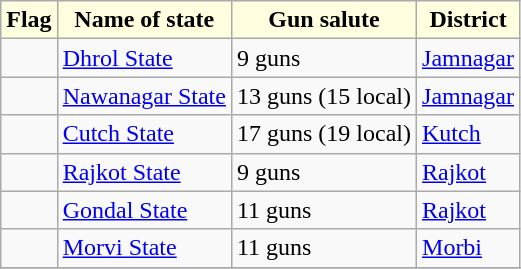<table class="wikitable sortable">
<tr>
<th style="background-color: lightyellow;">Flag</th>
<th style="background-color: lightyellow;">Name of state</th>
<th style="background-color: lightyellow;">Gun salute</th>
<th style="background-color: lightyellow;">District</th>
</tr>
<tr>
<td></td>
<td><a href='#'>Dhrol State</a></td>
<td>9 guns</td>
<td><a href='#'>Jamnagar</a></td>
</tr>
<tr>
<td></td>
<td><a href='#'>Nawanagar State</a></td>
<td>13 guns (15 local)</td>
<td><a href='#'>Jamnagar</a></td>
</tr>
<tr>
<td></td>
<td><a href='#'>Cutch State</a></td>
<td>17 guns (19 local)</td>
<td><a href='#'>Kutch</a></td>
</tr>
<tr>
<td></td>
<td><a href='#'>Rajkot State</a></td>
<td>9 guns</td>
<td><a href='#'>Rajkot</a></td>
</tr>
<tr>
<td></td>
<td><a href='#'>Gondal State</a></td>
<td>11 guns</td>
<td><a href='#'>Rajkot</a></td>
</tr>
<tr>
<td></td>
<td><a href='#'>Morvi State</a></td>
<td>11 guns</td>
<td><a href='#'>Morbi</a></td>
</tr>
<tr>
</tr>
</table>
